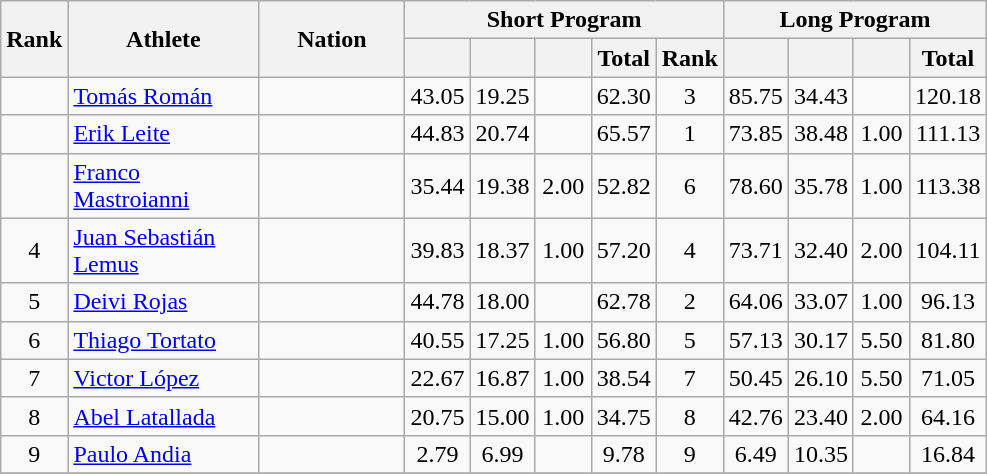<table class="wikitable sortable" style="text-align:center">
<tr>
<th rowspan="2" width="30">Rank</th>
<th rowspan="2" width="120">Athlete</th>
<th rowspan="2" width="90">Nation</th>
<th colspan="5">Short Program</th>
<th colspan="4">Long Program</th>
</tr>
<tr>
<th width="30"></th>
<th width="30"></th>
<th width="30"></th>
<th width="30">Total</th>
<th width="30">Rank</th>
<th width="30"></th>
<th width="30"></th>
<th width="30"></th>
<th width="30">Total</th>
</tr>
<tr>
<td></td>
<td align=left><a href='#'>Tomás Román</a></td>
<td align=left></td>
<td>43.05</td>
<td>19.25</td>
<td></td>
<td>62.30</td>
<td>3</td>
<td>85.75</td>
<td>34.43</td>
<td></td>
<td>120.18</td>
</tr>
<tr>
<td></td>
<td align=left><a href='#'>Erik Leite</a></td>
<td align=left></td>
<td>44.83</td>
<td>20.74</td>
<td></td>
<td>65.57</td>
<td>1</td>
<td>73.85</td>
<td>38.48</td>
<td>1.00</td>
<td>111.13</td>
</tr>
<tr>
<td></td>
<td align=left><a href='#'>Franco Mastroianni</a></td>
<td align=left></td>
<td>35.44</td>
<td>19.38</td>
<td>2.00</td>
<td>52.82</td>
<td>6</td>
<td>78.60</td>
<td>35.78</td>
<td>1.00</td>
<td>113.38</td>
</tr>
<tr>
<td>4</td>
<td align=left><a href='#'>Juan Sebastián Lemus</a></td>
<td align=left></td>
<td>39.83</td>
<td>18.37</td>
<td>1.00</td>
<td>57.20</td>
<td>4</td>
<td>73.71</td>
<td>32.40</td>
<td>2.00</td>
<td>104.11</td>
</tr>
<tr>
<td>5</td>
<td align=left><a href='#'>Deivi Rojas</a></td>
<td align=left></td>
<td>44.78</td>
<td>18.00</td>
<td></td>
<td>62.78</td>
<td>2</td>
<td>64.06</td>
<td>33.07</td>
<td>1.00</td>
<td>96.13</td>
</tr>
<tr>
<td>6</td>
<td align=left><a href='#'>Thiago Tortato</a></td>
<td align=left></td>
<td>40.55</td>
<td>17.25</td>
<td>1.00</td>
<td>56.80</td>
<td>5</td>
<td>57.13</td>
<td>30.17</td>
<td>5.50</td>
<td>81.80</td>
</tr>
<tr>
<td>7</td>
<td align=left><a href='#'>Victor López</a></td>
<td align=left></td>
<td>22.67</td>
<td>16.87</td>
<td>1.00</td>
<td>38.54</td>
<td>7</td>
<td>50.45</td>
<td>26.10</td>
<td>5.50</td>
<td>71.05</td>
</tr>
<tr>
<td>8</td>
<td align=left><a href='#'>Abel Latallada</a></td>
<td align=left></td>
<td>20.75</td>
<td>15.00</td>
<td>1.00</td>
<td>34.75</td>
<td>8</td>
<td>42.76</td>
<td>23.40</td>
<td>2.00</td>
<td>64.16</td>
</tr>
<tr>
<td>9</td>
<td align=left><a href='#'>Paulo Andia</a></td>
<td align=left></td>
<td>2.79</td>
<td>6.99</td>
<td></td>
<td>9.78</td>
<td>9</td>
<td>6.49</td>
<td>10.35</td>
<td></td>
<td>16.84</td>
</tr>
<tr>
</tr>
</table>
